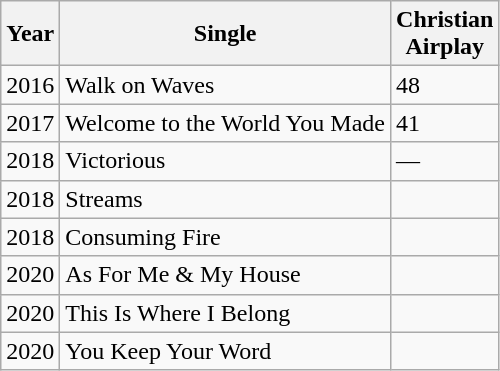<table class="wikitable">
<tr>
<th>Year</th>
<th>Single</th>
<th>Christian<br>Airplay</th>
</tr>
<tr>
<td>2016</td>
<td>Walk on Waves</td>
<td>48</td>
</tr>
<tr>
<td>2017</td>
<td>Welcome to the World You Made</td>
<td>41</td>
</tr>
<tr>
<td>2018</td>
<td>Victorious</td>
<td>—</td>
</tr>
<tr>
<td>2018</td>
<td>Streams</td>
<td></td>
</tr>
<tr>
<td>2018</td>
<td>Consuming Fire</td>
<td></td>
</tr>
<tr>
<td>2020</td>
<td>As For Me & My House</td>
<td></td>
</tr>
<tr>
<td>2020</td>
<td>This Is Where I Belong</td>
<td></td>
</tr>
<tr>
<td>2020</td>
<td>You Keep Your Word</td>
<td></td>
</tr>
</table>
